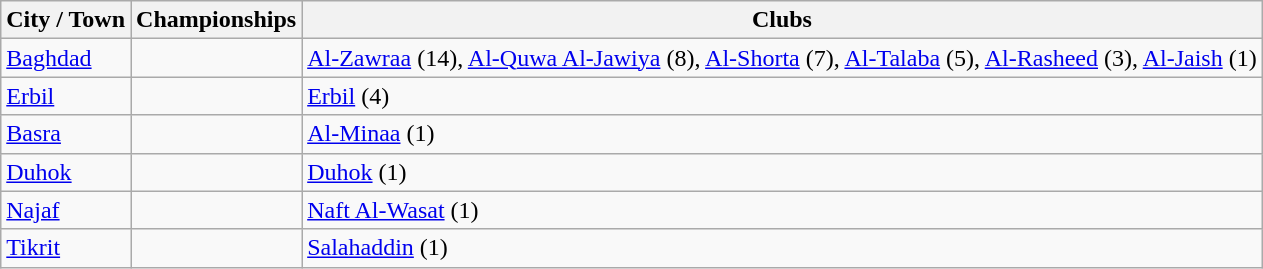<table class="wikitable">
<tr>
<th>City / Town</th>
<th>Championships</th>
<th>Clubs</th>
</tr>
<tr>
<td><a href='#'>Baghdad</a></td>
<td></td>
<td><a href='#'>Al-Zawraa</a> (14), <a href='#'>Al-Quwa Al-Jawiya</a> (8), <a href='#'>Al-Shorta</a> (7), <a href='#'>Al-Talaba</a> (5), <a href='#'>Al-Rasheed</a> (3), <a href='#'>Al-Jaish</a> (1)</td>
</tr>
<tr>
<td><a href='#'>Erbil</a></td>
<td></td>
<td><a href='#'>Erbil</a> (4)</td>
</tr>
<tr>
<td><a href='#'>Basra</a></td>
<td></td>
<td><a href='#'>Al-Minaa</a> (1)</td>
</tr>
<tr>
<td><a href='#'>Duhok</a></td>
<td></td>
<td><a href='#'>Duhok</a> (1)</td>
</tr>
<tr>
<td><a href='#'>Najaf</a></td>
<td></td>
<td><a href='#'>Naft Al-Wasat</a> (1)</td>
</tr>
<tr>
<td><a href='#'>Tikrit</a></td>
<td></td>
<td><a href='#'>Salahaddin</a> (1)</td>
</tr>
</table>
